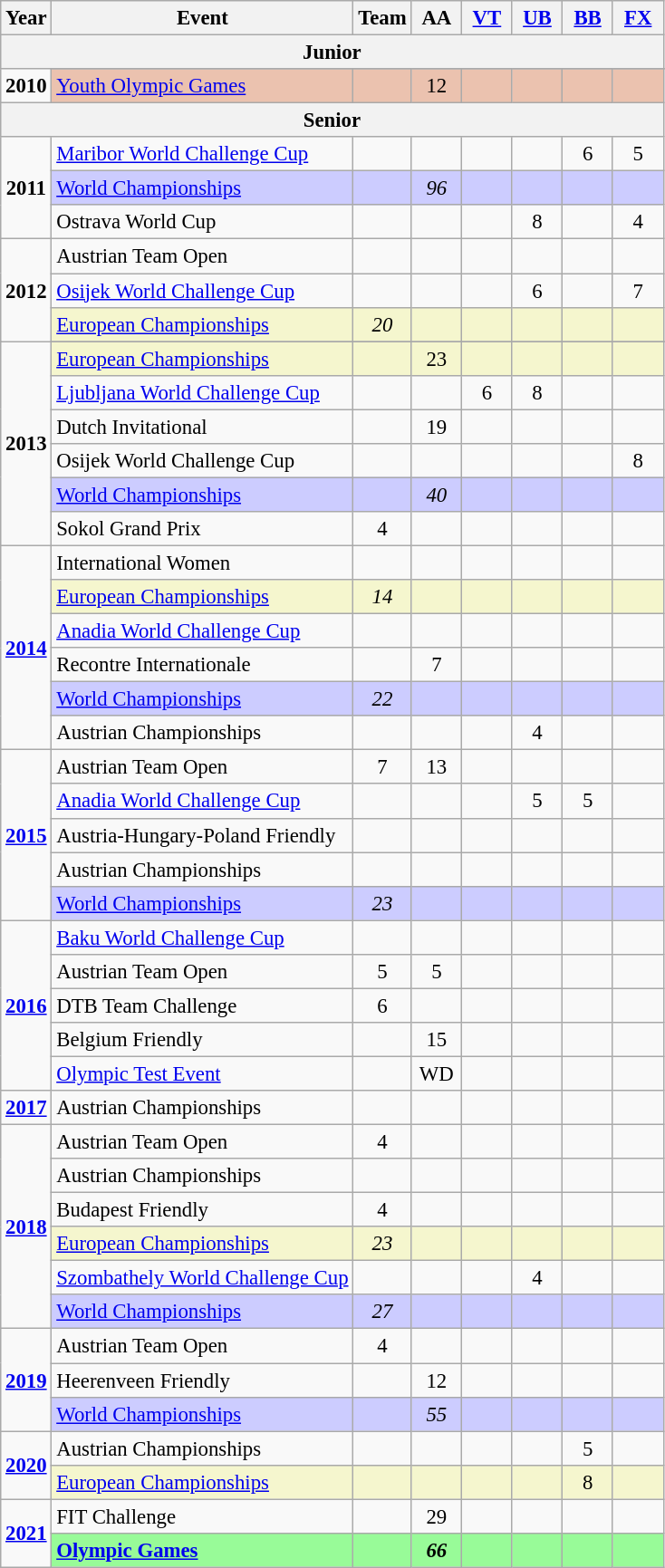<table class="wikitable" style="text-align:center; font-size:95%;">
<tr>
<th align="center">Year</th>
<th align="center">Event</th>
<th style="width:30px;">Team</th>
<th style="width:30px;">AA</th>
<th style="width:30px;"><a href='#'>VT</a></th>
<th style="width:30px;"><a href='#'>UB</a></th>
<th style="width:30px;"><a href='#'>BB</a></th>
<th style="width:30px;"><a href='#'>FX</a></th>
</tr>
<tr>
<th colspan="8"><strong>Junior</strong></th>
</tr>
<tr>
<td rowspan="2"><strong>2010</strong></td>
</tr>
<tr bgcolor=#EBC2AF>
<td align=left><a href='#'>Youth Olympic Games</a></td>
<td></td>
<td>12</td>
<td></td>
<td></td>
<td></td>
<td></td>
</tr>
<tr>
<th colspan="8"><strong>Senior</strong></th>
</tr>
<tr>
<td rowspan="3"><strong>2011</strong></td>
<td align=left><a href='#'>Maribor World Challenge Cup</a></td>
<td></td>
<td></td>
<td></td>
<td></td>
<td>6</td>
<td>5</td>
</tr>
<tr bgcolor=#CCCCFF>
<td align=left><a href='#'>World Championships</a></td>
<td></td>
<td><em>96</em></td>
<td></td>
<td></td>
<td></td>
<td></td>
</tr>
<tr>
<td align=left>Ostrava World Cup</td>
<td></td>
<td></td>
<td></td>
<td>8</td>
<td></td>
<td>4</td>
</tr>
<tr>
<td rowspan="3"><strong>2012</strong></td>
<td align=left>Austrian Team Open</td>
<td></td>
<td></td>
<td></td>
<td></td>
<td></td>
<td></td>
</tr>
<tr>
<td align=left><a href='#'>Osijek World Challenge Cup</a></td>
<td></td>
<td></td>
<td></td>
<td>6</td>
<td></td>
<td>7</td>
</tr>
<tr bgcolor=#F5F6CE>
<td align=left><a href='#'>European Championships</a></td>
<td><em>20</em></td>
<td></td>
<td></td>
<td></td>
<td></td>
<td></td>
</tr>
<tr>
<td rowspan="7"><strong>2013</strong></td>
</tr>
<tr bgcolor=#F5F6CE>
<td align=left><a href='#'>European Championships</a></td>
<td></td>
<td>23</td>
<td></td>
<td></td>
<td></td>
<td></td>
</tr>
<tr>
<td align=left><a href='#'>Ljubljana World Challenge Cup</a></td>
<td></td>
<td></td>
<td>6</td>
<td>8</td>
<td></td>
<td></td>
</tr>
<tr>
<td align=left>Dutch Invitational</td>
<td></td>
<td>19</td>
<td></td>
<td></td>
<td></td>
<td></td>
</tr>
<tr>
<td align=left>Osijek World Challenge Cup</td>
<td></td>
<td></td>
<td></td>
<td></td>
<td></td>
<td>8</td>
</tr>
<tr bgcolor=#CCCCFF>
<td align=left><a href='#'>World Championships</a></td>
<td></td>
<td><em>40</em></td>
<td></td>
<td></td>
<td></td>
<td></td>
</tr>
<tr>
<td align=left>Sokol Grand Prix</td>
<td>4</td>
<td></td>
<td></td>
<td></td>
<td></td>
<td></td>
</tr>
<tr>
<td rowspan="6"><strong><a href='#'>2014</a></strong></td>
<td align=left>International Women</td>
<td></td>
<td></td>
<td></td>
<td></td>
<td></td>
<td></td>
</tr>
<tr bgcolor=#F5F6CE>
<td align=left><a href='#'>European Championships</a></td>
<td><em>14</em></td>
<td></td>
<td></td>
<td></td>
<td></td>
<td></td>
</tr>
<tr>
<td align=left><a href='#'>Anadia World Challenge Cup</a></td>
<td></td>
<td></td>
<td></td>
<td></td>
<td></td>
<td></td>
</tr>
<tr>
<td align=left>Recontre Internationale</td>
<td></td>
<td>7</td>
<td></td>
<td></td>
<td></td>
<td></td>
</tr>
<tr bgcolor=#CCCCFF>
<td align=left><a href='#'>World Championships</a></td>
<td><em>22</em></td>
<td></td>
<td></td>
<td></td>
<td></td>
<td></td>
</tr>
<tr>
<td align=left>Austrian Championships</td>
<td></td>
<td></td>
<td></td>
<td>4</td>
<td></td>
<td></td>
</tr>
<tr>
<td rowspan="5"><strong><a href='#'>2015</a></strong></td>
<td align=left>Austrian Team Open</td>
<td>7</td>
<td>13</td>
<td></td>
<td></td>
<td></td>
<td></td>
</tr>
<tr>
<td align=left><a href='#'>Anadia World Challenge Cup</a></td>
<td></td>
<td></td>
<td></td>
<td>5</td>
<td>5</td>
<td></td>
</tr>
<tr>
<td align=left>Austria-Hungary-Poland Friendly</td>
<td></td>
<td></td>
<td></td>
<td></td>
<td></td>
<td></td>
</tr>
<tr>
<td align=left>Austrian Championships</td>
<td></td>
<td></td>
<td></td>
<td></td>
<td></td>
<td></td>
</tr>
<tr bgcolor=#CCCCFF>
<td align=left><a href='#'>World Championships</a></td>
<td><em>23</em></td>
<td></td>
<td></td>
<td></td>
<td></td>
<td></td>
</tr>
<tr>
<td rowspan="5"><strong><a href='#'>2016</a></strong></td>
<td align=left><a href='#'>Baku World Challenge Cup</a></td>
<td></td>
<td></td>
<td></td>
<td></td>
<td></td>
<td></td>
</tr>
<tr>
<td align=left>Austrian Team Open</td>
<td>5</td>
<td>5</td>
<td></td>
<td></td>
<td></td>
<td></td>
</tr>
<tr>
<td align=left>DTB Team Challenge</td>
<td>6</td>
<td></td>
<td></td>
<td></td>
<td></td>
<td></td>
</tr>
<tr>
<td align=left>Belgium Friendly</td>
<td></td>
<td>15</td>
<td></td>
<td></td>
<td></td>
<td></td>
</tr>
<tr>
<td align=left><a href='#'>Olympic Test Event</a></td>
<td></td>
<td>WD</td>
<td></td>
<td></td>
<td></td>
<td></td>
</tr>
<tr>
<td rowspan="1"><strong><a href='#'>2017</a></strong></td>
<td align=left>Austrian Championships</td>
<td></td>
<td></td>
<td></td>
<td></td>
<td></td>
<td></td>
</tr>
<tr>
<td rowspan="6"><strong><a href='#'>2018</a></strong></td>
<td align=left>Austrian Team Open</td>
<td>4</td>
<td></td>
<td></td>
<td></td>
<td></td>
<td></td>
</tr>
<tr>
<td align=left>Austrian Championships</td>
<td></td>
<td></td>
<td></td>
<td></td>
<td></td>
<td></td>
</tr>
<tr>
<td align=left>Budapest Friendly</td>
<td>4</td>
<td></td>
<td></td>
<td></td>
<td></td>
<td></td>
</tr>
<tr bgcolor=#F5F6CE>
<td align=left><a href='#'>European Championships</a></td>
<td><em>23</em></td>
<td></td>
<td></td>
<td></td>
<td></td>
<td></td>
</tr>
<tr>
<td align=left><a href='#'>Szombathely World Challenge Cup</a></td>
<td></td>
<td></td>
<td></td>
<td>4</td>
<td></td>
<td></td>
</tr>
<tr bgcolor=#CCCCFF>
<td align=left><a href='#'>World Championships</a></td>
<td><em>27</em></td>
<td></td>
<td></td>
<td></td>
<td></td>
<td></td>
</tr>
<tr>
<td rowspan="3"><strong><a href='#'>2019</a></strong></td>
<td align=left>Austrian Team Open</td>
<td>4</td>
<td></td>
<td></td>
<td></td>
<td></td>
<td></td>
</tr>
<tr>
<td align=left>Heerenveen Friendly</td>
<td></td>
<td>12</td>
<td></td>
<td></td>
<td></td>
<td></td>
</tr>
<tr bgcolor=#CCCCFF>
<td align=left><a href='#'>World Championships</a></td>
<td></td>
<td><em>55</em></td>
<td></td>
<td></td>
<td></td>
<td></td>
</tr>
<tr>
<td rowspan="2"><strong><a href='#'>2020</a></strong></td>
<td align=left>Austrian Championships</td>
<td></td>
<td></td>
<td></td>
<td></td>
<td>5</td>
<td></td>
</tr>
<tr bgcolor=#F5F6CE>
<td align=left><a href='#'>European Championships</a></td>
<td></td>
<td></td>
<td></td>
<td></td>
<td>8</td>
<td></td>
</tr>
<tr>
<td rowspan="2"><strong><a href='#'>2021</a></strong></td>
<td align=left>FIT Challenge</td>
<td></td>
<td>29</td>
<td></td>
<td></td>
<td></td>
<td></td>
</tr>
<tr style="background:#98fb98;">
<td align=left><strong><a href='#'>Olympic Games</a></strong></td>
<td></td>
<td><strong><em>66</em></strong></td>
<td></td>
<td></td>
<td></td>
<td></td>
</tr>
</table>
